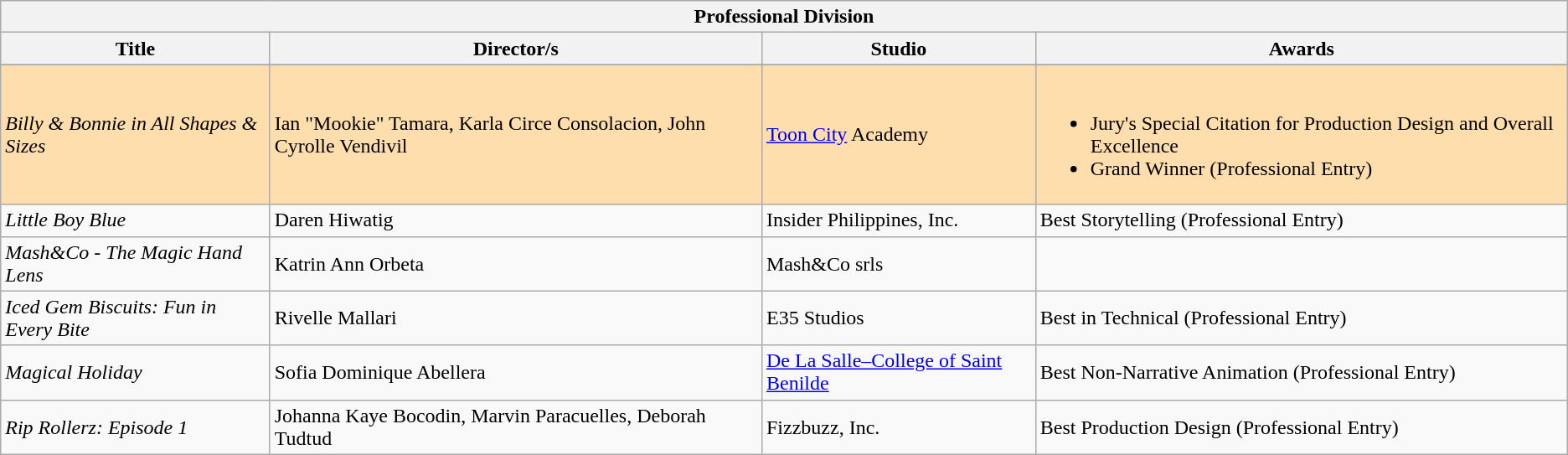<table class="sortable wikitable">
<tr>
<th colspan="4" align="center">Professional Division</th>
</tr>
<tr>
<th>Title</th>
<th>Director/s</th>
<th>Studio</th>
<th>Awards</th>
</tr>
<tr>
</tr>
<tr style="background:#FFDEAD;">
<td><em>Billy & Bonnie in All Shapes & Sizes</em></td>
<td>Ian "Mookie" Tamara, Karla Circe Consolacion, John Cyrolle Vendivil</td>
<td><a href='#'>Toon City</a> Academy</td>
<td><br><ul><li>Jury's Special Citation for Production Design and Overall Excellence</li><li>Grand Winner (Professional Entry)</li></ul></td>
</tr>
<tr>
<td><em>Little Boy Blue</em></td>
<td>Daren Hiwatig</td>
<td>Insider Philippines, Inc.</td>
<td>Best Storytelling (Professional Entry)</td>
</tr>
<tr>
<td><em>Mash&Co - The Magic Hand Lens</em></td>
<td>Katrin Ann Orbeta</td>
<td>Mash&Co srls</td>
<td></td>
</tr>
<tr>
<td><em>Iced Gem Biscuits: Fun in Every Bite</em></td>
<td>Rivelle Mallari</td>
<td>E35 Studios</td>
<td>Best in Technical (Professional Entry)</td>
</tr>
<tr>
<td><em>Magical Holiday</em></td>
<td>Sofia Dominique Abellera</td>
<td><a href='#'>De La Salle–College of Saint Benilde</a></td>
<td>Best Non-Narrative Animation (Professional Entry)</td>
</tr>
<tr>
<td><em>Rip Rollerz: Episode 1</em></td>
<td>Johanna Kaye Bocodin, Marvin Paracuelles, Deborah Tudtud</td>
<td>Fizzbuzz, Inc.</td>
<td>Best Production Design (Professional Entry)</td>
</tr>
</table>
